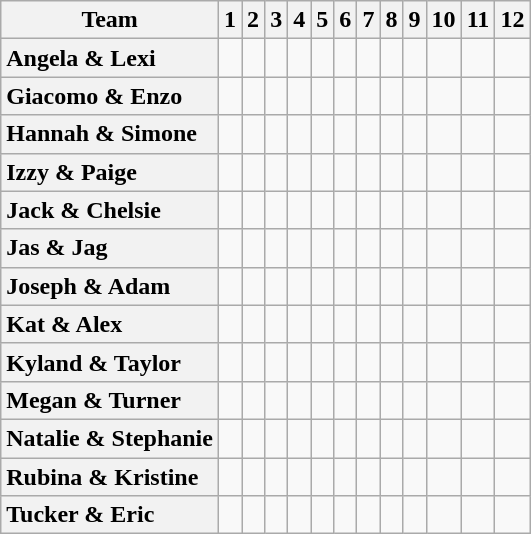<table class="wikitable sortable" style="text-align:left;">
<tr>
<th scope="col" class="unsortable">Team</th>
<th scope="col">1</th>
<th scope="col">2</th>
<th scope="col">3</th>
<th scope="col">4</th>
<th scope="col">5</th>
<th scope="col">6</th>
<th scope="col">7</th>
<th scope="col">8</th>
<th scope="col">9</th>
<th scope="col">10</th>
<th scope="col">11</th>
<th scope="col">12</th>
</tr>
<tr>
<th scope="row" style="text-align:left">Angela & Lexi</th>
<td></td>
<td></td>
<td></td>
<td></td>
<td></td>
<td></td>
<td></td>
<td></td>
<td></td>
<td></td>
<td></td>
<td></td>
</tr>
<tr>
<th scope="row" style="text-align:left">Giacomo & Enzo</th>
<td></td>
<td></td>
<td></td>
<td></td>
<td></td>
<td></td>
<td></td>
<td></td>
<td></td>
<td></td>
<td></td>
<td></td>
</tr>
<tr>
<th scope="row" style="text-align:left">Hannah & Simone</th>
<td></td>
<td></td>
<td></td>
<td></td>
<td></td>
<td></td>
<td></td>
<td></td>
<td></td>
<td></td>
<td></td>
<td></td>
</tr>
<tr>
<th scope="row" style="text-align:left">Izzy & Paige</th>
<td></td>
<td></td>
<td></td>
<td></td>
<td></td>
<td></td>
<td></td>
<td></td>
<td></td>
<td></td>
<td></td>
<td></td>
</tr>
<tr>
<th scope="row" style="text-align:left">Jack & Chelsie</th>
<td></td>
<td></td>
<td></td>
<td></td>
<td></td>
<td></td>
<td></td>
<td></td>
<td></td>
<td></td>
<td></td>
<td></td>
</tr>
<tr>
<th scope="row" style="text-align:left">Jas & Jag</th>
<td></td>
<td></td>
<td></td>
<td></td>
<td></td>
<td></td>
<td></td>
<td></td>
<td></td>
<td></td>
<td></td>
<td></td>
</tr>
<tr>
<th scope="row" style="text-align:left">Joseph & Adam</th>
<td></td>
<td></td>
<td></td>
<td></td>
<td></td>
<td></td>
<td></td>
<td></td>
<td></td>
<td></td>
<td></td>
<td></td>
</tr>
<tr>
<th scope="row" style="text-align:left">Kat & Alex</th>
<td></td>
<td></td>
<td></td>
<td></td>
<td></td>
<td></td>
<td></td>
<td></td>
<td></td>
<td></td>
<td></td>
<td></td>
</tr>
<tr>
<th scope="row" style="text-align:left">Kyland & Taylor</th>
<td></td>
<td></td>
<td></td>
<td></td>
<td></td>
<td></td>
<td></td>
<td></td>
<td></td>
<td></td>
<td></td>
<td></td>
</tr>
<tr>
<th scope="row" style="text-align:left">Megan & Turner</th>
<td></td>
<td></td>
<td></td>
<td></td>
<td></td>
<td></td>
<td></td>
<td></td>
<td></td>
<td></td>
<td></td>
<td></td>
</tr>
<tr>
<th scope="row" style="text-align:left">Natalie & Stephanie</th>
<td></td>
<td></td>
<td></td>
<td></td>
<td></td>
<td></td>
<td></td>
<td></td>
<td></td>
<td></td>
<td></td>
<td></td>
</tr>
<tr>
<th scope="row" style="text-align:left">Rubina & Kristine</th>
<td></td>
<td></td>
<td></td>
<td></td>
<td></td>
<td></td>
<td></td>
<td></td>
<td></td>
<td></td>
<td></td>
<td></td>
</tr>
<tr>
<th scope="row" style="text-align:left">Tucker & Eric</th>
<td></td>
<td></td>
<td></td>
<td></td>
<td></td>
<td></td>
<td></td>
<td></td>
<td></td>
<td></td>
<td></td>
<td></td>
</tr>
</table>
